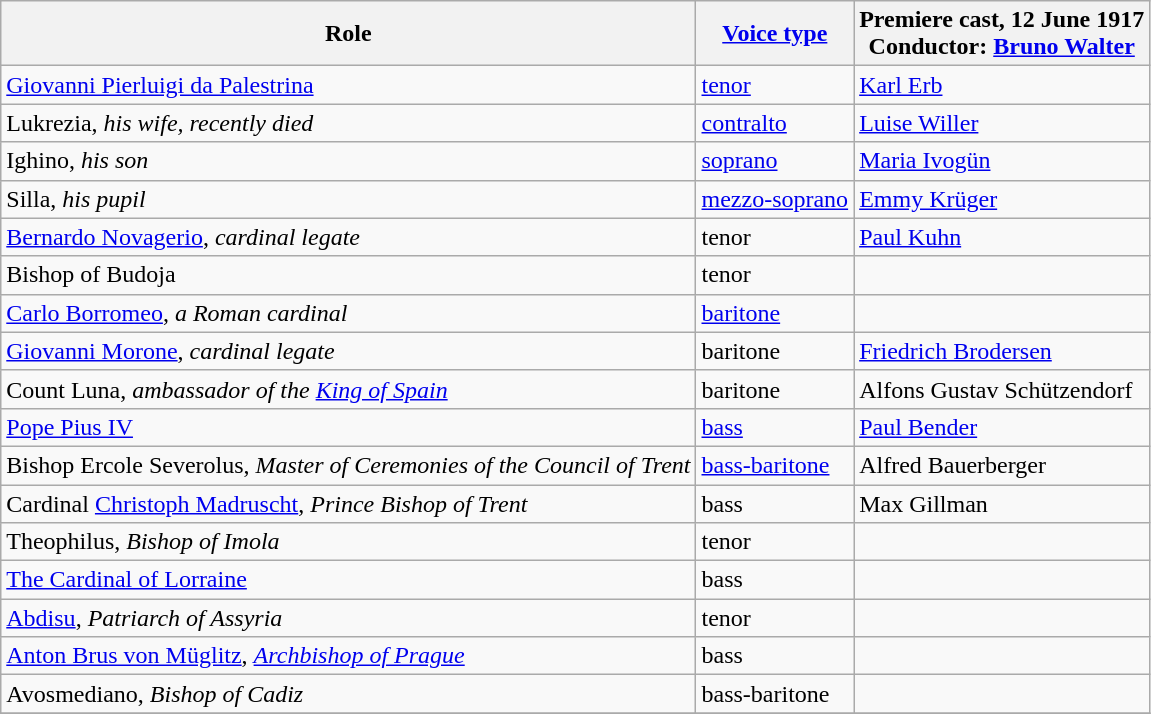<table class="wikitable">
<tr>
<th>Role</th>
<th><a href='#'>Voice type</a></th>
<th>Premiere cast, 12 June 1917<br>Conductor: <a href='#'>Bruno Walter</a></th>
</tr>
<tr>
<td><a href='#'>Giovanni Pierluigi da Palestrina</a></td>
<td><a href='#'>tenor</a></td>
<td><a href='#'>Karl Erb</a></td>
</tr>
<tr>
<td>Lukrezia, <em>his wife, recently died</em></td>
<td><a href='#'>contralto</a></td>
<td><a href='#'>Luise Willer</a></td>
</tr>
<tr>
<td>Ighino, <em>his son</em></td>
<td><a href='#'>soprano</a></td>
<td><a href='#'>Maria Ivogün</a></td>
</tr>
<tr>
<td>Silla, <em>his pupil</em></td>
<td><a href='#'>mezzo-soprano</a></td>
<td><a href='#'>Emmy Krüger</a></td>
</tr>
<tr>
<td><a href='#'>Bernardo Novagerio</a>, <em>cardinal legate</em></td>
<td>tenor</td>
<td><a href='#'>Paul Kuhn</a></td>
</tr>
<tr>
<td>Bishop of Budoja</td>
<td>tenor</td>
<td></td>
</tr>
<tr>
<td><a href='#'>Carlo Borromeo</a>, <em>a Roman cardinal</em></td>
<td><a href='#'>baritone</a></td>
<td></td>
</tr>
<tr>
<td><a href='#'>Giovanni Morone</a>, <em>cardinal legate</em></td>
<td>baritone</td>
<td><a href='#'>Friedrich Brodersen</a></td>
</tr>
<tr>
<td>Count Luna, <em>ambassador of the <a href='#'>King of Spain</a></em></td>
<td>baritone</td>
<td>Alfons Gustav Schützendorf</td>
</tr>
<tr>
<td><a href='#'>Pope Pius IV</a></td>
<td><a href='#'>bass</a></td>
<td><a href='#'>Paul Bender</a></td>
</tr>
<tr>
<td>Bishop Ercole Severolus, <em>Master of Ceremonies of the Council of Trent</em></td>
<td><a href='#'>bass-baritone</a></td>
<td>Alfred Bauerberger</td>
</tr>
<tr>
<td>Cardinal <a href='#'>Christoph Madruscht</a>, <em>Prince Bishop of Trent</em></td>
<td>bass</td>
<td>Max Gillman</td>
</tr>
<tr>
<td>Theophilus, <em>Bishop of Imola</em></td>
<td>tenor</td>
<td></td>
</tr>
<tr>
<td><a href='#'>The Cardinal of Lorraine</a></td>
<td>bass</td>
<td></td>
</tr>
<tr>
<td><a href='#'>Abdisu</a>, <em>Patriarch of Assyria</em></td>
<td>tenor</td>
<td></td>
</tr>
<tr>
<td><a href='#'>Anton Brus von Müglitz</a>, <em><a href='#'>Archbishop of Prague</a></em></td>
<td>bass</td>
<td></td>
</tr>
<tr>
<td>Avosmediano, <em>Bishop of Cadiz</em></td>
<td>bass-baritone</td>
<td></td>
</tr>
<tr>
</tr>
</table>
